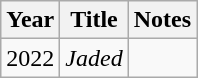<table class="wikitable">
<tr>
<th>Year</th>
<th>Title</th>
<th>Notes</th>
</tr>
<tr>
<td>2022</td>
<td><em>Jaded</em></td>
<td></td>
</tr>
</table>
